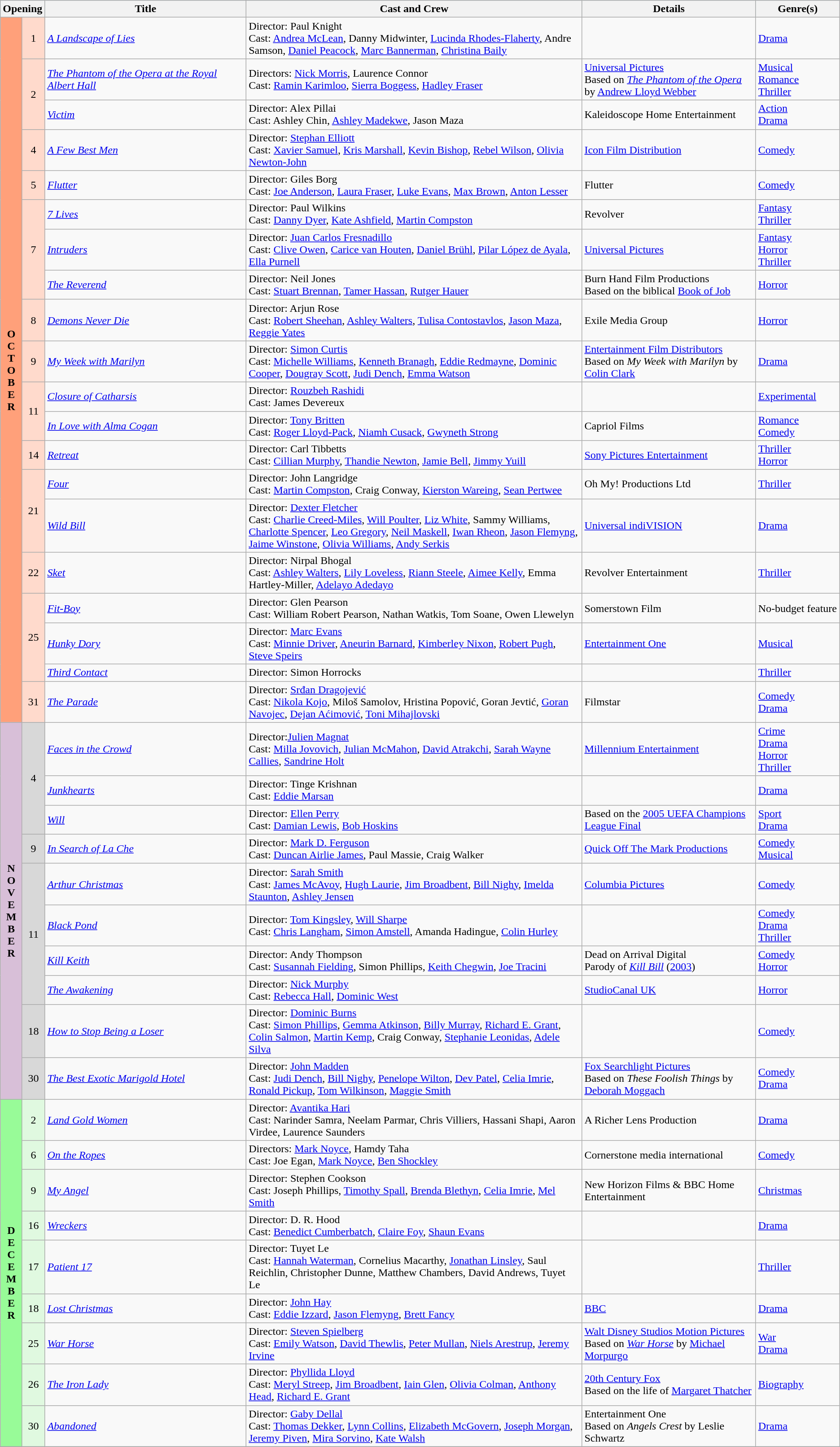<table class="wikitable sortable plainrowheaders">
<tr style="background:#b0e0e6; text-align:center;">
<th colspan="2">Opening</th>
<th style="width:24%;">Title</th>
<th style="width:40%;">Cast and Crew</th>
<th>Details</th>
<th style="width:10%;">Genre(s)</th>
</tr>
<tr>
<th rowspan="20" style="text-align:center; background:#ffa07a; textcolor:#000;">O <br>C <br>T <br>O <br>B <br>E <br>R</th>
<td rowspan="1" style="text-align:center; background:#ffdacc;">1</td>
<td><em><a href='#'>A Landscape of Lies</a></em></td>
<td>Director: Paul Knight  <br> Cast: <a href='#'>Andrea McLean</a>, Danny Midwinter, <a href='#'>Lucinda Rhodes-Flaherty</a>, Andre Samson, <a href='#'>Daniel Peacock</a>, <a href='#'>Marc Bannerman</a>, <a href='#'>Christina Baily</a></td>
<td></td>
<td><a href='#'>Drama</a></td>
</tr>
<tr>
<td rowspan="2" style="text-align:center; background:#ffdacc;">2</td>
<td><em><a href='#'>The Phantom of the Opera at the Royal Albert Hall</a></em></td>
<td>Directors: <a href='#'>Nick Morris</a>, Laurence Connor  <br> Cast: <a href='#'>Ramin Karimloo</a>, <a href='#'>Sierra Boggess</a>, <a href='#'>Hadley Fraser</a></td>
<td><a href='#'>Universal Pictures</a>  <br> Based on <em><a href='#'>The Phantom of the Opera</a></em> by <a href='#'>Andrew Lloyd Webber</a></td>
<td><a href='#'>Musical</a>  <br> <a href='#'>Romance</a>  <br> <a href='#'>Thriller</a></td>
</tr>
<tr>
<td><em><a href='#'>Victim</a></em></td>
<td>Director: Alex Pillai  <br> Cast: Ashley Chin, <a href='#'>Ashley Madekwe</a>, Jason Maza</td>
<td>Kaleidoscope Home Entertainment</td>
<td><a href='#'>Action</a>  <br> <a href='#'>Drama</a></td>
</tr>
<tr>
<td rowspan="1" style="text-align:center; background:#ffdacc;">4</td>
<td><em><a href='#'>A Few Best Men</a></em></td>
<td>Director: <a href='#'>Stephan Elliott</a>  <br> Cast: <a href='#'>Xavier Samuel</a>, <a href='#'>Kris Marshall</a>, <a href='#'>Kevin Bishop</a>, <a href='#'>Rebel Wilson</a>, <a href='#'>Olivia Newton-John</a></td>
<td><a href='#'>Icon Film Distribution</a></td>
<td><a href='#'>Comedy</a></td>
</tr>
<tr>
<td rowspan="1" style="text-align:center; background:#ffdacc;">5</td>
<td><em><a href='#'>Flutter</a></em></td>
<td>Director: Giles Borg  <br> Cast: <a href='#'>Joe Anderson</a>, <a href='#'>Laura Fraser</a>, <a href='#'>Luke Evans</a>, <a href='#'>Max Brown</a>, <a href='#'>Anton Lesser</a></td>
<td>Flutter</td>
<td><a href='#'>Comedy</a></td>
</tr>
<tr>
<td rowspan="3" style="text-align:center; background:#ffdacc;">7</td>
<td><em><a href='#'>7 Lives</a></em></td>
<td>Director: Paul Wilkins  <br> Cast: <a href='#'>Danny Dyer</a>, <a href='#'>Kate Ashfield</a>, <a href='#'>Martin Compston</a></td>
<td>Revolver</td>
<td><a href='#'>Fantasy</a>  <br> <a href='#'>Thriller</a></td>
</tr>
<tr>
<td><em><a href='#'>Intruders</a></em></td>
<td>Director: <a href='#'>Juan Carlos Fresnadillo</a>  <br> Cast: <a href='#'>Clive Owen</a>, <a href='#'>Carice van Houten</a>, <a href='#'>Daniel Brühl</a>, <a href='#'>Pilar López de Ayala</a>, <a href='#'>Ella Purnell</a></td>
<td><a href='#'>Universal Pictures</a></td>
<td><a href='#'>Fantasy</a>  <br> <a href='#'>Horror</a>  <br> <a href='#'>Thriller</a></td>
</tr>
<tr>
<td><em><a href='#'>The Reverend</a></em></td>
<td>Director: Neil Jones  <br> Cast: <a href='#'>Stuart Brennan</a>, <a href='#'>Tamer Hassan</a>, <a href='#'>Rutger Hauer</a></td>
<td>Burn Hand Film Productions  <br> Based on the biblical <a href='#'>Book of Job</a></td>
<td><a href='#'>Horror</a></td>
</tr>
<tr>
<td rowspan="1" style="text-align:center; background:#ffdacc;">8</td>
<td><em><a href='#'>Demons Never Die</a></em></td>
<td>Director: Arjun Rose  <br> Cast: <a href='#'>Robert Sheehan</a>, <a href='#'>Ashley Walters</a>, <a href='#'>Tulisa Contostavlos</a>, <a href='#'>Jason Maza</a>, <a href='#'>Reggie Yates</a></td>
<td>Exile Media Group</td>
<td><a href='#'>Horror</a></td>
</tr>
<tr>
<td rowspan="1" style="text-align:center; background:#ffdacc;">9</td>
<td><em><a href='#'>My Week with Marilyn</a></em></td>
<td>Director: <a href='#'>Simon Curtis</a>  <br> Cast: <a href='#'>Michelle Williams</a>, <a href='#'>Kenneth Branagh</a>, <a href='#'>Eddie Redmayne</a>, <a href='#'>Dominic Cooper</a>, <a href='#'>Dougray Scott</a>, <a href='#'>Judi Dench</a>, <a href='#'>Emma Watson</a></td>
<td><a href='#'>Entertainment Film Distributors</a>  <br> Based on <em>My Week with Marilyn</em> by <a href='#'>Colin Clark</a></td>
<td><a href='#'>Drama</a></td>
</tr>
<tr>
<td rowspan="2" style="text-align:center; background:#ffdacc;">11</td>
<td><em><a href='#'>Closure of Catharsis</a></em></td>
<td>Director: <a href='#'>Rouzbeh Rashidi</a>  <br> Cast: James Devereux</td>
<td></td>
<td><a href='#'>Experimental</a></td>
</tr>
<tr>
<td><em><a href='#'>In Love with Alma Cogan</a></em></td>
<td>Director: <a href='#'>Tony Britten</a>  <br> Cast: <a href='#'>Roger Lloyd-Pack</a>, <a href='#'>Niamh Cusack</a>, <a href='#'>Gwyneth Strong</a></td>
<td>Capriol Films</td>
<td><a href='#'>Romance</a>  <br> <a href='#'>Comedy</a></td>
</tr>
<tr>
<td rowspan="1" style="text-align:center; background:#ffdacc;">14</td>
<td><em><a href='#'>Retreat</a></em></td>
<td>Director: Carl Tibbetts  <br> Cast: <a href='#'>Cillian Murphy</a>, <a href='#'>Thandie Newton</a>, <a href='#'>Jamie Bell</a>, <a href='#'>Jimmy Yuill</a></td>
<td><a href='#'>Sony Pictures Entertainment</a></td>
<td><a href='#'>Thriller</a>  <br> <a href='#'>Horror</a></td>
</tr>
<tr>
<td rowspan="2" style="text-align:center; background:#ffdacc;">21</td>
<td><em><a href='#'>Four</a></em></td>
<td>Director: John Langridge  <br> Cast: <a href='#'>Martin Compston</a>, Craig Conway, <a href='#'>Kierston Wareing</a>, <a href='#'>Sean Pertwee</a></td>
<td>Oh My! Productions Ltd</td>
<td><a href='#'>Thriller</a></td>
</tr>
<tr>
<td><em><a href='#'>Wild Bill</a></em></td>
<td>Director: <a href='#'>Dexter Fletcher</a>  <br> Cast: <a href='#'>Charlie Creed-Miles</a>, <a href='#'>Will Poulter</a>, <a href='#'>Liz White</a>, Sammy Williams, <a href='#'>Charlotte Spencer</a>, <a href='#'>Leo Gregory</a>, <a href='#'>Neil Maskell</a>, <a href='#'>Iwan Rheon</a>, <a href='#'>Jason Flemyng</a>, <a href='#'>Jaime Winstone</a>, <a href='#'>Olivia Williams</a>, <a href='#'>Andy Serkis</a></td>
<td><a href='#'>Universal indiVISION</a></td>
<td><a href='#'>Drama</a></td>
</tr>
<tr>
<td rowspan="1" style="text-align:center; background:#ffdacc;">22</td>
<td><em><a href='#'>Sket</a></em></td>
<td>Director: Nirpal Bhogal  <br> Cast: <a href='#'>Ashley Walters</a>, <a href='#'>Lily Loveless</a>, <a href='#'>Riann Steele</a>, <a href='#'>Aimee Kelly</a>, Emma Hartley-Miller, <a href='#'>Adelayo Adedayo</a></td>
<td>Revolver Entertainment</td>
<td><a href='#'>Thriller</a></td>
</tr>
<tr>
<td rowspan="3" style="text-align:center; background:#ffdacc;">25</td>
<td><em><a href='#'>Fit-Boy</a></em></td>
<td>Director:  Glen Pearson<br> Cast: William Robert Pearson, Nathan Watkis, Tom Soane, Owen Llewelyn</td>
<td>Somerstown Film</td>
<td>No-budget feature</td>
</tr>
<tr>
<td><em><a href='#'>Hunky Dory</a></em></td>
<td>Director: <a href='#'>Marc Evans</a>  <br> Cast: <a href='#'>Minnie Driver</a>, <a href='#'>Aneurin Barnard</a>, <a href='#'>Kimberley Nixon</a>, <a href='#'>Robert Pugh</a>, <a href='#'>Steve Speirs</a></td>
<td><a href='#'>Entertainment One</a></td>
<td><a href='#'>Musical</a></td>
</tr>
<tr>
<td><em><a href='#'>Third Contact</a></em></td>
<td>Director: Simon Horrocks</td>
<td></td>
<td><a href='#'>Thriller</a></td>
</tr>
<tr>
<td rowspan="1" style="text-align:center; background:#ffdacc;">31</td>
<td><em><a href='#'>The Parade</a></em></td>
<td>Director: <a href='#'>Srđan Dragojević</a>  <br> Cast: <a href='#'>Nikola Kojo</a>, Miloš Samolov, Hristina Popović, Goran Jevtić, <a href='#'>Goran Navojec</a>, <a href='#'>Dejan Aćimović</a>, <a href='#'>Toni Mihajlovski</a></td>
<td>Filmstar</td>
<td><a href='#'>Comedy</a>  <br> <a href='#'>Drama</a></td>
</tr>
<tr>
<th rowspan="10" style="text-align:center; background:thistle; textcolor:#000;">N <br>O <br>V <br>E <br>M <br>B <br>E <br>R</th>
<td rowspan="3" style="text-align:center; background:#d8d8d8;">4</td>
<td><em><a href='#'>Faces in the Crowd</a></em></td>
<td>Director:<a href='#'>Julien Magnat</a>  <br> Cast: <a href='#'>Milla Jovovich</a>, <a href='#'>Julian McMahon</a>, <a href='#'>David Atrakchi</a>, <a href='#'>Sarah Wayne Callies</a>, <a href='#'>Sandrine Holt</a></td>
<td><a href='#'>Millennium Entertainment</a></td>
<td><a href='#'>Crime</a> <br> <a href='#'>Drama</a><br> <a href='#'>Horror</a><br> <a href='#'>Thriller</a></td>
</tr>
<tr>
<td><em><a href='#'>Junkhearts</a></em></td>
<td>Director: Tinge Krishnan  <br> Cast: <a href='#'>Eddie Marsan</a></td>
<td></td>
<td><a href='#'>Drama</a></td>
</tr>
<tr>
<td><em><a href='#'>Will</a></em></td>
<td>Director: <a href='#'>Ellen Perry</a>  <br> Cast: <a href='#'>Damian Lewis</a>, <a href='#'>Bob Hoskins</a></td>
<td>Based on the <a href='#'>2005 UEFA Champions League Final</a></td>
<td><a href='#'>Sport</a>  <br> <a href='#'>Drama</a></td>
</tr>
<tr>
<td rowspan="1" style="text-align:center; background:#d8d8d8;">9</td>
<td><em><a href='#'>In Search of La Che</a></em></td>
<td>Director: <a href='#'>Mark D. Ferguson</a>  <br> Cast: <a href='#'>Duncan Airlie James</a>, Paul Massie, Craig Walker</td>
<td><a href='#'>Quick Off The Mark Productions</a></td>
<td><a href='#'>Comedy</a>  <br> <a href='#'>Musical</a></td>
</tr>
<tr>
<td rowspan="4" style="text-align:center; background:#d8d8d8;">11</td>
<td><em><a href='#'>Arthur Christmas</a></em></td>
<td>Director: <a href='#'>Sarah Smith</a>  <br> Cast: <a href='#'>James McAvoy</a>, <a href='#'>Hugh Laurie</a>, <a href='#'>Jim Broadbent</a>, <a href='#'>Bill Nighy</a>, <a href='#'>Imelda Staunton</a>, <a href='#'>Ashley Jensen</a></td>
<td><a href='#'>Columbia Pictures</a></td>
<td><a href='#'>Comedy</a></td>
</tr>
<tr>
<td><em><a href='#'>Black Pond</a></em></td>
<td>Director: <a href='#'>Tom Kingsley</a>, <a href='#'>Will Sharpe</a>  <br> Cast: <a href='#'>Chris Langham</a>, <a href='#'>Simon Amstell</a>, Amanda Hadingue, <a href='#'>Colin Hurley</a></td>
<td></td>
<td><a href='#'>Comedy</a>  <br> <a href='#'>Drama</a>  <br> <a href='#'>Thriller</a></td>
</tr>
<tr>
<td><em><a href='#'>Kill Keith</a></em></td>
<td>Director: Andy Thompson  <br> Cast: <a href='#'>Susannah Fielding</a>, Simon Phillips, <a href='#'>Keith Chegwin</a>, <a href='#'>Joe Tracini</a></td>
<td>Dead on Arrival Digital  <br> Parody of <em><a href='#'>Kill Bill</a></em> (<a href='#'>2003</a>)</td>
<td><a href='#'>Comedy</a>  <br> <a href='#'>Horror</a></td>
</tr>
<tr>
<td><em><a href='#'>The Awakening</a></em></td>
<td>Director: <a href='#'>Nick Murphy</a>  <br> Cast: <a href='#'>Rebecca Hall</a>, <a href='#'>Dominic West</a></td>
<td><a href='#'>StudioCanal UK</a></td>
<td><a href='#'>Horror</a></td>
</tr>
<tr>
<td rowspan="1" style="text-align:center; background:#d8d8d8;">18</td>
<td><em><a href='#'>How to Stop Being a Loser</a></em></td>
<td>Director: <a href='#'>Dominic Burns</a>  <br> Cast: <a href='#'>Simon Phillips</a>, <a href='#'>Gemma Atkinson</a>, <a href='#'>Billy Murray</a>, <a href='#'>Richard E. Grant</a>, <a href='#'>Colin Salmon</a>, <a href='#'>Martin Kemp</a>, Craig Conway, <a href='#'>Stephanie Leonidas</a>, <a href='#'>Adele Silva</a></td>
<td></td>
<td><a href='#'>Comedy</a></td>
</tr>
<tr>
<td rowspan="1" style="text-align:center; background:#d8d8d8;">30</td>
<td><em><a href='#'>The Best Exotic Marigold Hotel</a></em></td>
<td>Director: <a href='#'>John Madden</a>  <br> Cast: <a href='#'>Judi Dench</a>, <a href='#'>Bill Nighy</a>, <a href='#'>Penelope Wilton</a>, <a href='#'>Dev Patel</a>, <a href='#'>Celia Imrie</a>, <a href='#'>Ronald Pickup</a>, <a href='#'>Tom Wilkinson</a>, <a href='#'>Maggie Smith</a></td>
<td><a href='#'>Fox Searchlight Pictures</a>  <br> Based on <em>These Foolish Things</em> by <a href='#'>Deborah Moggach</a></td>
<td><a href='#'>Comedy</a>  <br> <a href='#'>Drama</a></td>
</tr>
<tr>
<th rowspan="9" style="text-align:center; background:#98fb98; textcolor:#000;">D <br>E <br>C <br>E <br>M <br>B <br>E <br>R</th>
<td rowspan="1" style="text-align:center; background:#e0f9e0;">2</td>
<td><em><a href='#'>Land Gold Women</a></em></td>
<td>Director: <a href='#'>Avantika Hari</a>  <br> Cast: Narinder Samra, Neelam Parmar, Chris Villiers, Hassani Shapi, Aaron Virdee, Laurence Saunders</td>
<td>A Richer Lens Production</td>
<td><a href='#'>Drama</a></td>
</tr>
<tr>
<td rowspan="1" style="text-align:center; background:#e0f9e0;">6</td>
<td><em><a href='#'>On the Ropes</a></em></td>
<td>Directors: <a href='#'>Mark Noyce</a>, Hamdy Taha  <br> Cast: Joe Egan, <a href='#'>Mark Noyce</a>, <a href='#'>Ben Shockley</a></td>
<td>Cornerstone media international</td>
<td><a href='#'>Comedy</a></td>
</tr>
<tr>
<td rowspan="1" style="text-align:center; background:#e0f9e0;">9</td>
<td><em><a href='#'>My Angel</a></em></td>
<td>Director: Stephen Cookson  <br> Cast: Joseph Phillips, <a href='#'>Timothy Spall</a>, <a href='#'>Brenda Blethyn</a>, <a href='#'>Celia Imrie</a>, <a href='#'>Mel Smith</a></td>
<td>New Horizon Films & BBC Home Entertainment</td>
<td><a href='#'>Christmas</a></td>
</tr>
<tr>
<td rowspan="1" style="text-align:center; background:#e0f9e0;">16</td>
<td><em><a href='#'>Wreckers</a></em></td>
<td>Director: D. R. Hood  <br> Cast: <a href='#'>Benedict Cumberbatch</a>, <a href='#'>Claire Foy</a>, <a href='#'>Shaun Evans</a></td>
<td></td>
<td><a href='#'>Drama</a></td>
</tr>
<tr>
<td rowspan="1" style="text-align:center; background:#e0f9e0;">17</td>
<td><em><a href='#'>Patient 17</a></em></td>
<td>Director: Tuyet Le  <br> Cast: <a href='#'>Hannah Waterman</a>, Cornelius Macarthy, <a href='#'>Jonathan Linsley</a>, Saul Reichlin, Christopher Dunne, Matthew Chambers, David Andrews, Tuyet Le</td>
<td></td>
<td><a href='#'>Thriller</a></td>
</tr>
<tr>
<td rowspan="1" style="text-align:center; background:#e0f9e0;">18</td>
<td><em><a href='#'>Lost Christmas</a></em></td>
<td>Director: <a href='#'>John Hay</a>  <br> Cast: <a href='#'>Eddie Izzard</a>, <a href='#'>Jason Flemyng</a>, <a href='#'>Brett Fancy</a></td>
<td><a href='#'>BBC</a></td>
<td><a href='#'>Drama</a></td>
</tr>
<tr>
<td rowspan="1" style="text-align:center; background:#e0f9e0;">25</td>
<td><em><a href='#'>War Horse</a></em></td>
<td>Director: <a href='#'>Steven Spielberg</a>  <br> Cast: <a href='#'>Emily Watson</a>, <a href='#'>David Thewlis</a>, <a href='#'>Peter Mullan</a>, <a href='#'>Niels Arestrup</a>, <a href='#'>Jeremy Irvine</a></td>
<td><a href='#'>Walt Disney Studios Motion Pictures</a>  <br> Based on <em><a href='#'>War Horse</a></em> by <a href='#'>Michael Morpurgo</a></td>
<td><a href='#'>War</a>  <br> <a href='#'>Drama</a></td>
</tr>
<tr>
<td rowspan="1" style="text-align:center; background:#e0f9e0;">26</td>
<td><em><a href='#'>The Iron Lady</a></em></td>
<td>Director: <a href='#'>Phyllida Lloyd</a>  <br> Cast: <a href='#'>Meryl Streep</a>, <a href='#'>Jim Broadbent</a>, <a href='#'>Iain Glen</a>, <a href='#'>Olivia Colman</a>, <a href='#'>Anthony Head</a>, <a href='#'>Richard E. Grant</a></td>
<td><a href='#'>20th Century Fox</a>  <br> Based on the life of <a href='#'>Margaret Thatcher</a></td>
<td><a href='#'>Biography</a></td>
</tr>
<tr>
<td rowspan="1" style="text-align:center; background:#e0f9e0;">30</td>
<td><em><a href='#'>Abandoned</a></em></td>
<td>Director: <a href='#'>Gaby Dellal</a>  <br> Cast: <a href='#'>Thomas Dekker</a>, <a href='#'>Lynn Collins</a>, <a href='#'>Elizabeth McGovern</a>, <a href='#'>Joseph Morgan</a>, <a href='#'>Jeremy Piven</a>, <a href='#'>Mira Sorvino</a>, <a href='#'>Kate Walsh</a></td>
<td>Entertainment One  <br> Based on <em>Angels Crest</em> by Leslie Schwartz</td>
<td><a href='#'>Drama</a></td>
</tr>
<tr>
</tr>
</table>
